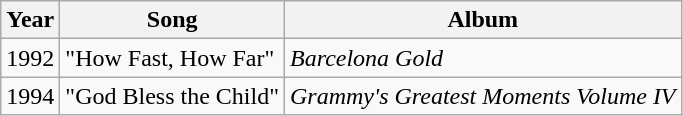<table class="wikitable">
<tr>
<th>Year</th>
<th>Song</th>
<th>Album</th>
</tr>
<tr>
<td>1992</td>
<td>"How Fast, How Far"</td>
<td><em>Barcelona Gold</em></td>
</tr>
<tr>
<td>1994</td>
<td>"God Bless the Child" </td>
<td><em>Grammy's Greatest Moments Volume IV</em></td>
</tr>
</table>
